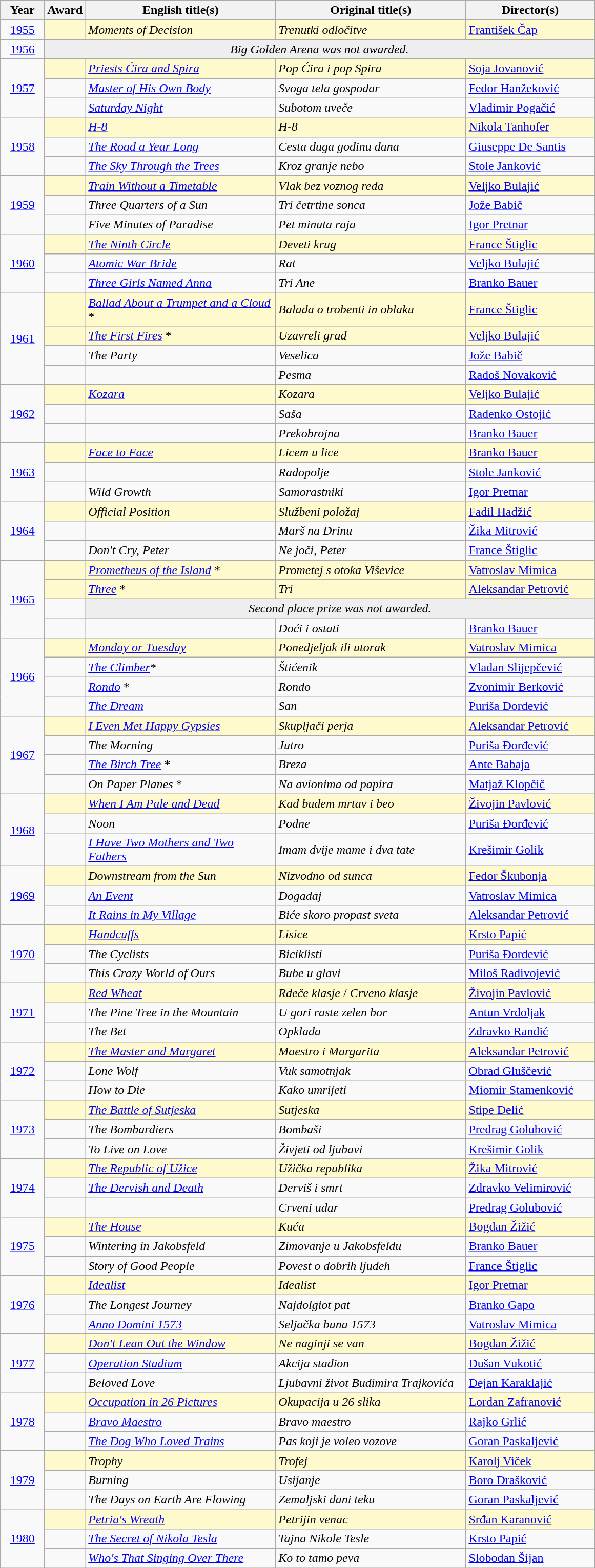<table class="wikitable sortable">
<tr>
<th width="50"><strong>Year</strong></th>
<th width="30"><strong>Award</strong></th>
<th width="240"><strong>English title(s)</strong></th>
<th width="240"><strong>Original title(s)</strong></th>
<th width="160"><strong>Director(s)</strong></th>
</tr>
<tr>
<td style="text-align:center;"><a href='#'>1955</a></td>
<td style="text-align:center;background:#FFFACD"></td>
<td style="background:#FFFACD"><em>Moments of Decision</em></td>
<td style="background:#FFFACD"><em>Trenutki odločitve</em></td>
<td style="background:#FFFACD"><a href='#'>František Čap</a></td>
</tr>
<tr>
<td style="text-align:center;"><a href='#'>1956</a></td>
<td colspan="4" style="background:#EEEEEE; text-align:center;"><em>Big Golden Arena was not awarded.</em></td>
</tr>
<tr>
<td rowspan="3" style="text-align:center;"><a href='#'>1957</a></td>
<td style="text-align:center;background:#FFFACD"></td>
<td style="background:#FFFACD"><em><a href='#'>Priests Ćira and Spira</a></em></td>
<td style="background:#FFFACD"><em>Pop Ćira i pop Spira</em></td>
<td style="background:#FFFACD"><a href='#'>Soja Jovanović</a></td>
</tr>
<tr>
<td style="text-align:center;"></td>
<td><em><a href='#'>Master of His Own Body</a></em></td>
<td><em>Svoga tela gospodar</em></td>
<td><a href='#'>Fedor Hanžeković</a></td>
</tr>
<tr>
<td style="text-align:center;"></td>
<td><em><a href='#'>Saturday Night</a></em></td>
<td><em>Subotom uveče</em></td>
<td><a href='#'>Vladimir Pogačić</a></td>
</tr>
<tr>
<td rowspan="3" style="text-align:center;"><a href='#'>1958</a></td>
<td style="text-align:center;background:#FFFACD"></td>
<td style="background:#FFFACD"><em><a href='#'>H-8</a></em></td>
<td style="background:#FFFACD"><em>H-8</em></td>
<td style="background:#FFFACD"><a href='#'>Nikola Tanhofer</a></td>
</tr>
<tr>
<td style="text-align:center;"></td>
<td><em><a href='#'>The Road a Year Long</a></em></td>
<td><em>Cesta duga godinu dana</em></td>
<td><a href='#'>Giuseppe De Santis</a></td>
</tr>
<tr>
<td style="text-align:center;"></td>
<td><em><a href='#'>The Sky Through the Trees</a></em></td>
<td><em>Kroz granje nebo</em></td>
<td><a href='#'>Stole Janković</a></td>
</tr>
<tr>
<td rowspan="3" style="text-align:center;"><a href='#'>1959</a></td>
<td style="text-align:center;background:#FFFACD"></td>
<td style="background:#FFFACD"><em><a href='#'>Train Without a Timetable</a></em></td>
<td style="background:#FFFACD"><em>Vlak bez voznog reda</em></td>
<td style="background:#FFFACD"><a href='#'>Veljko Bulajić</a></td>
</tr>
<tr>
<td style="text-align:center;"></td>
<td><em>Three Quarters of a Sun</em></td>
<td><em>Tri četrtine sonca</em></td>
<td><a href='#'>Jože Babič</a></td>
</tr>
<tr>
<td style="text-align:center;"></td>
<td><em>Five Minutes of Paradise</em></td>
<td><em>Pet minuta raja</em></td>
<td><a href='#'>Igor Pretnar</a></td>
</tr>
<tr>
<td rowspan="3" style="text-align:center;"><a href='#'>1960</a></td>
<td style="text-align:center;background:#FFFACD"></td>
<td style="background:#FFFACD"><em><a href='#'>The Ninth Circle</a></em></td>
<td style="background:#FFFACD"><em>Deveti krug</em></td>
<td style="background:#FFFACD"><a href='#'>France Štiglic</a></td>
</tr>
<tr>
<td style="text-align:center;"></td>
<td><em><a href='#'>Atomic War Bride</a></em></td>
<td><em>Rat</em></td>
<td><a href='#'>Veljko Bulajić</a></td>
</tr>
<tr>
<td style="text-align:center;"></td>
<td><em><a href='#'>Three Girls Named Anna</a></em></td>
<td><em>Tri Ane</em></td>
<td><a href='#'>Branko Bauer</a></td>
</tr>
<tr>
<td rowspan="4" style="text-align:center;"><a href='#'>1961</a></td>
<td style="text-align:center;background:#FFFACD"></td>
<td style="background:#FFFACD"><em><a href='#'>Ballad About a Trumpet and a Cloud</a></em> *</td>
<td style="background:#FFFACD"><em>Balada o trobenti in oblaku</em></td>
<td style="background:#FFFACD"><a href='#'>France Štiglic</a></td>
</tr>
<tr>
<td style="text-align:center;background:#FFFACD"></td>
<td style="background:#FFFACD"><em><a href='#'>The First Fires</a></em> *</td>
<td style="background:#FFFACD"><em>Uzavreli grad</em></td>
<td style="background:#FFFACD"><a href='#'>Veljko Bulajić</a></td>
</tr>
<tr>
<td style="text-align:center;"></td>
<td><em>The Party</em></td>
<td><em>Veselica</em></td>
<td><a href='#'>Jože Babič</a></td>
</tr>
<tr>
<td style="text-align:center;"></td>
<td></td>
<td><em>Pesma</em></td>
<td><a href='#'>Radoš Novaković</a></td>
</tr>
<tr>
<td rowspan="3" style="text-align:center;"><a href='#'>1962</a></td>
<td style="text-align:center;background:#FFFACD"></td>
<td style="background:#FFFACD"><em><a href='#'>Kozara</a></em></td>
<td style="background:#FFFACD"><em>Kozara</em></td>
<td style="background:#FFFACD"><a href='#'>Veljko Bulajić</a></td>
</tr>
<tr>
<td style="text-align:center;"></td>
<td></td>
<td><em>Saša</em></td>
<td><a href='#'>Radenko Ostojić</a></td>
</tr>
<tr>
<td style="text-align:center;"></td>
<td></td>
<td><em>Prekobrojna</em></td>
<td><a href='#'>Branko Bauer</a></td>
</tr>
<tr>
<td rowspan="3" style="text-align:center;"><a href='#'>1963</a></td>
<td style="text-align:center;background:#FFFACD"></td>
<td style="background:#FFFACD"><em><a href='#'>Face to Face</a></em></td>
<td style="background:#FFFACD"><em>Licem u lice</em></td>
<td style="background:#FFFACD"><a href='#'>Branko Bauer</a></td>
</tr>
<tr>
<td style="text-align:center;"></td>
<td></td>
<td><em>Radopolje</em></td>
<td><a href='#'>Stole Janković</a></td>
</tr>
<tr>
<td style="text-align:center;"></td>
<td><em>Wild Growth</em></td>
<td><em>Samorastniki</em></td>
<td><a href='#'>Igor Pretnar</a></td>
</tr>
<tr>
<td rowspan="3" style="text-align:center;"><a href='#'>1964</a></td>
<td style="text-align:center;background:#FFFACD"></td>
<td style="background:#FFFACD"><em>Official Position</em></td>
<td style="background:#FFFACD"><em>Službeni položaj</em></td>
<td style="background:#FFFACD"><a href='#'>Fadil Hadžić</a></td>
</tr>
<tr>
<td style="text-align:center;"></td>
<td></td>
<td><em>Marš na Drinu</em></td>
<td><a href='#'>Žika Mitrović</a></td>
</tr>
<tr>
<td style="text-align:center;"></td>
<td><em>Don't Cry, Peter</em></td>
<td><em>Ne joči, Peter</em></td>
<td><a href='#'>France Štiglic</a></td>
</tr>
<tr>
<td rowspan="4" style="text-align:center;"><a href='#'>1965</a></td>
<td style="text-align:center;background:#FFFACD"></td>
<td style="background:#FFFACD"><em><a href='#'>Prometheus of the Island</a></em> *</td>
<td style="background:#FFFACD"><em>Prometej s otoka Viševice</em></td>
<td style="background:#FFFACD"><a href='#'>Vatroslav Mimica</a></td>
</tr>
<tr>
<td style="text-align:center;background:#FFFACD"></td>
<td style="background:#FFFACD"><em><a href='#'>Three</a></em> *</td>
<td style="background:#FFFACD"><em>Tri</em></td>
<td style="background:#FFFACD"><a href='#'>Aleksandar Petrović</a></td>
</tr>
<tr>
<td style="text-align:center;"></td>
<td colspan="3" style="background:#EEEEEE; text-align:center;"><em>Second place prize was not awarded.</em></td>
</tr>
<tr>
<td style="text-align:center;"></td>
<td></td>
<td><em>Doći i ostati</em></td>
<td><a href='#'>Branko Bauer</a></td>
</tr>
<tr>
<td rowspan="4" style="text-align:center;"><a href='#'>1966</a></td>
<td style="text-align:center;background:#FFFACD"></td>
<td style="background:#FFFACD"><em><a href='#'>Monday or Tuesday</a></em></td>
<td style="background:#FFFACD"><em>Ponedjeljak ili utorak</em></td>
<td style="background:#FFFACD"><a href='#'>Vatroslav Mimica</a></td>
</tr>
<tr>
<td style="text-align:center;"></td>
<td><em><a href='#'>The Climber</a></em>*</td>
<td><em>Štićenik</em></td>
<td><a href='#'>Vladan Slijepčević</a></td>
</tr>
<tr>
<td style="text-align:center;"></td>
<td><em><a href='#'>Rondo</a></em> *</td>
<td><em>Rondo</em></td>
<td><a href='#'>Zvonimir Berković</a></td>
</tr>
<tr>
<td style="text-align:center;"></td>
<td><em><a href='#'>The Dream</a></em></td>
<td><em>San</em></td>
<td><a href='#'>Puriša Đorđević</a></td>
</tr>
<tr>
<td rowspan="4" style="text-align:center;"><a href='#'>1967</a></td>
<td style="text-align:center;background:#FFFACD"></td>
<td style="background:#FFFACD"><em><a href='#'>I Even Met Happy Gypsies</a></em></td>
<td style="background:#FFFACD"><em>Skupljači perja</em></td>
<td style="background:#FFFACD"><a href='#'>Aleksandar Petrović</a></td>
</tr>
<tr>
<td style="text-align:center;"></td>
<td><em>The Morning</em></td>
<td><em>Jutro</em></td>
<td><a href='#'>Puriša Đorđević</a></td>
</tr>
<tr>
<td style="text-align:center;"></td>
<td><em><a href='#'>The Birch Tree</a></em> *</td>
<td><em>Breza</em></td>
<td><a href='#'>Ante Babaja</a></td>
</tr>
<tr>
<td style="text-align:center;"></td>
<td><em>On Paper Planes</em> *</td>
<td><em>Na avionima od papira</em></td>
<td><a href='#'>Matjaž Klopčič</a></td>
</tr>
<tr>
<td rowspan="3" style="text-align:center;"><a href='#'>1968</a></td>
<td style="text-align:center;background:#FFFACD"></td>
<td style="background:#FFFACD"><em><a href='#'>When I Am Pale and Dead</a></em></td>
<td style="background:#FFFACD"><em>Kad budem mrtav i beo</em></td>
<td style="background:#FFFACD"><a href='#'>Živojin Pavlović</a></td>
</tr>
<tr>
<td style="text-align:center;"></td>
<td><em>Noon</em></td>
<td><em>Podne</em></td>
<td><a href='#'>Puriša Đorđević</a></td>
</tr>
<tr>
<td style="text-align:center;"></td>
<td><em><a href='#'>I Have Two Mothers and Two Fathers</a></em></td>
<td><em>Imam dvije mame i dva tate</em></td>
<td><a href='#'>Krešimir Golik</a></td>
</tr>
<tr>
<td rowspan="3" style="text-align:center;"><a href='#'>1969</a></td>
<td style="text-align:center;background:#FFFACD"></td>
<td style="background:#FFFACD"><em>Downstream from the Sun</em></td>
<td style="background:#FFFACD"><em>Nizvodno od sunca</em></td>
<td style="background:#FFFACD"><a href='#'>Fedor Škubonja</a></td>
</tr>
<tr>
<td style="text-align:center;"></td>
<td><em><a href='#'>An Event</a></em></td>
<td><em>Događaj</em></td>
<td><a href='#'>Vatroslav Mimica</a></td>
</tr>
<tr>
<td style="text-align:center;"></td>
<td><em><a href='#'>It Rains in My Village</a></em></td>
<td><em>Biće skoro propast sveta</em></td>
<td><a href='#'>Aleksandar Petrović</a></td>
</tr>
<tr>
<td rowspan="3" style="text-align:center;"><a href='#'>1970</a></td>
<td style="text-align:center;background:#FFFACD"></td>
<td style="background:#FFFACD"><em><a href='#'>Handcuffs</a></em></td>
<td style="background:#FFFACD"><em>Lisice</em></td>
<td style="background:#FFFACD"><a href='#'>Krsto Papić</a></td>
</tr>
<tr>
<td style="text-align:center;"></td>
<td><em>The Cyclists</em></td>
<td><em>Biciklisti</em></td>
<td><a href='#'>Puriša Đorđević</a></td>
</tr>
<tr>
<td style="text-align:center;"></td>
<td><em>This Crazy World of Ours</em></td>
<td><em>Bube u glavi</em></td>
<td><a href='#'>Miloš Radivojević</a></td>
</tr>
<tr>
<td rowspan="3" style="text-align:center;"><a href='#'>1971</a></td>
<td style="text-align:center;background:#FFFACD"></td>
<td style="background:#FFFACD"><em><a href='#'>Red Wheat</a></em></td>
<td style="background:#FFFACD"><em>Rdeče klasje</em> / <em>Crveno klasje</em></td>
<td style="background:#FFFACD"><a href='#'>Živojin Pavlović</a></td>
</tr>
<tr>
<td style="text-align:center;"></td>
<td><em>The Pine Tree in the Mountain</em></td>
<td><em>U gori raste zelen bor</em></td>
<td><a href='#'>Antun Vrdoljak</a></td>
</tr>
<tr>
<td style="text-align:center;"></td>
<td><em>The Bet</em></td>
<td><em>Opklada</em></td>
<td><a href='#'>Zdravko Randić</a></td>
</tr>
<tr>
<td rowspan="3" style="text-align:center;"><a href='#'>1972</a></td>
<td style="text-align:center;background:#FFFACD"></td>
<td style="background:#FFFACD"><em><a href='#'>The Master and Margaret</a></em></td>
<td style="background:#FFFACD"><em>Maestro i Margarita</em></td>
<td style="background:#FFFACD"><a href='#'>Aleksandar Petrović</a></td>
</tr>
<tr>
<td style="text-align:center;"></td>
<td><em>Lone Wolf</em></td>
<td><em>Vuk samotnjak</em></td>
<td><a href='#'>Obrad Gluščević</a></td>
</tr>
<tr>
<td style="text-align:center;"></td>
<td><em>How to Die</em></td>
<td><em>Kako umrijeti</em></td>
<td><a href='#'>Miomir Stamenković</a></td>
</tr>
<tr>
<td rowspan="3" style="text-align:center;"><a href='#'>1973</a></td>
<td style="text-align:center;background:#FFFACD"></td>
<td style="background:#FFFACD"><em><a href='#'>The Battle of Sutjeska</a></em></td>
<td style="background:#FFFACD"><em>Sutjeska</em></td>
<td style="background:#FFFACD"><a href='#'>Stipe Delić</a></td>
</tr>
<tr>
<td style="text-align:center;"></td>
<td><em>The Bombardiers</em></td>
<td><em>Bombaši</em></td>
<td><a href='#'>Predrag Golubović</a></td>
</tr>
<tr>
<td style="text-align:center;"></td>
<td><em>To Live on Love</em></td>
<td><em>Živjeti od ljubavi</em></td>
<td><a href='#'>Krešimir Golik</a></td>
</tr>
<tr>
<td rowspan="3" style="text-align:center;"><a href='#'>1974</a></td>
<td style="text-align:center;background:#FFFACD"></td>
<td style="background:#FFFACD"><em><a href='#'>The Republic of Užice</a></em></td>
<td style="background:#FFFACD"><em>Užička republika</em></td>
<td style="background:#FFFACD"><a href='#'>Žika Mitrović</a></td>
</tr>
<tr>
<td style="text-align:center;"></td>
<td><em><a href='#'>The Dervish and Death</a></em></td>
<td><em>Derviš i smrt</em></td>
<td><a href='#'>Zdravko Velimirović</a></td>
</tr>
<tr>
<td style="text-align:center;"></td>
<td></td>
<td><em>Crveni udar</em></td>
<td><a href='#'>Predrag Golubović</a></td>
</tr>
<tr>
<td rowspan="3" style="text-align:center;"><a href='#'>1975</a></td>
<td style="text-align:center;background:#FFFACD"></td>
<td style="background:#FFFACD"><em><a href='#'>The House</a></em></td>
<td style="background:#FFFACD"><em>Kuća</em></td>
<td style="background:#FFFACD"><a href='#'>Bogdan Žižić</a></td>
</tr>
<tr>
<td style="text-align:center;"></td>
<td><em>Wintering in Jakobsfeld</em></td>
<td><em>Zimovanje u Jakobsfeldu</em></td>
<td><a href='#'>Branko Bauer</a></td>
</tr>
<tr>
<td style="text-align:center;"></td>
<td><em>Story of Good People</em></td>
<td><em>Povest o dobrih ljudeh</em></td>
<td><a href='#'>France Štiglic</a></td>
</tr>
<tr>
<td rowspan="3" style="text-align:center;"><a href='#'>1976</a></td>
<td style="text-align:center;background:#FFFACD"></td>
<td style="background:#FFFACD"><em><a href='#'>Idealist</a></em></td>
<td style="background:#FFFACD"><em>Idealist</em></td>
<td style="background:#FFFACD"><a href='#'>Igor Pretnar</a></td>
</tr>
<tr>
<td style="text-align:center;"></td>
<td><em>The Longest Journey</em></td>
<td><em>Najdolgiot pat</em></td>
<td><a href='#'>Branko Gapo</a></td>
</tr>
<tr>
<td style="text-align:center;"></td>
<td><em><a href='#'>Anno Domini 1573</a></em></td>
<td><em>Seljačka buna 1573</em></td>
<td><a href='#'>Vatroslav Mimica</a></td>
</tr>
<tr>
<td rowspan="3" style="text-align:center;"><a href='#'>1977</a></td>
<td style="text-align:center;background:#FFFACD"></td>
<td style="background:#FFFACD"><em><a href='#'>Don't Lean Out the Window</a></em></td>
<td style="background:#FFFACD"><em>Ne naginji se van</em></td>
<td style="background:#FFFACD"><a href='#'>Bogdan Žižić</a></td>
</tr>
<tr>
<td style="text-align:center;"></td>
<td><em><a href='#'>Operation Stadium</a></em></td>
<td><em>Akcija stadion</em></td>
<td><a href='#'>Dušan Vukotić</a></td>
</tr>
<tr>
<td style="text-align:center;"></td>
<td><em>Beloved Love</em></td>
<td><em>Ljubavni život Budimira Trajkovića</em></td>
<td><a href='#'>Dejan Karaklajić</a></td>
</tr>
<tr>
<td rowspan="3" style="text-align:center;"><a href='#'>1978</a></td>
<td style="text-align:center;background:#FFFACD"></td>
<td style="background:#FFFACD"><em><a href='#'>Occupation in 26 Pictures</a></em></td>
<td style="background:#FFFACD"><em>Okupacija u 26 slika</em></td>
<td style="background:#FFFACD"><a href='#'>Lordan Zafranović</a></td>
</tr>
<tr>
<td style="text-align:center;"></td>
<td><em><a href='#'>Bravo Maestro</a></em></td>
<td><em>Bravo maestro</em></td>
<td><a href='#'>Rajko Grlić</a></td>
</tr>
<tr>
<td style="text-align:center;"></td>
<td><em><a href='#'>The Dog Who Loved Trains</a></em></td>
<td><em>Pas koji je voleo vozove</em></td>
<td><a href='#'>Goran Paskaljević</a></td>
</tr>
<tr>
<td rowspan="3" style="text-align:center;"><a href='#'>1979</a></td>
<td style="text-align:center;background:#FFFACD"></td>
<td style="background:#FFFACD"><em>Trophy</em></td>
<td style="background:#FFFACD"><em>Trofej</em></td>
<td style="background:#FFFACD"><a href='#'>Karolj Viček</a></td>
</tr>
<tr>
<td style="text-align:center;"></td>
<td><em>Burning</em></td>
<td><em>Usijanje</em></td>
<td><a href='#'>Boro Drašković</a></td>
</tr>
<tr>
<td style="text-align:center;"></td>
<td><em>The Days on Earth Are Flowing</em></td>
<td><em>Zemaljski dani teku</em></td>
<td><a href='#'>Goran Paskaljević</a></td>
</tr>
<tr>
<td rowspan="3" style="text-align:center;"><a href='#'>1980</a></td>
<td style="text-align:center;background:#FFFACD"></td>
<td style="background:#FFFACD"><em><a href='#'>Petria's Wreath</a></em></td>
<td style="background:#FFFACD"><em>Petrijin venac</em></td>
<td style="background:#FFFACD"><a href='#'>Srđan Karanović</a></td>
</tr>
<tr>
<td style="text-align:center;"></td>
<td><em><a href='#'>The Secret of Nikola Tesla</a></em></td>
<td><em>Tajna Nikole Tesle</em></td>
<td><a href='#'>Krsto Papić</a></td>
</tr>
<tr>
<td style="text-align:center;"></td>
<td><em><a href='#'>Who's That Singing Over There</a></em></td>
<td><em>Ko to tamo peva</em></td>
<td><a href='#'>Slobodan Šijan</a></td>
</tr>
</table>
